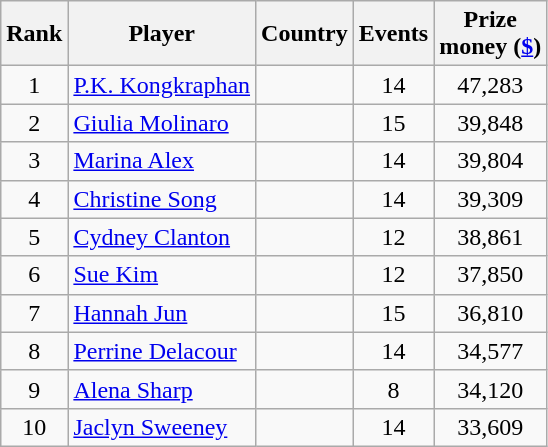<table class="wikitable">
<tr>
<th>Rank</th>
<th>Player</th>
<th>Country</th>
<th>Events</th>
<th>Prize <br>money (<a href='#'>$</a>)</th>
</tr>
<tr>
<td align=center>1</td>
<td><a href='#'>P.K. Kongkraphan</a></td>
<td></td>
<td align=center>14</td>
<td align=center>47,283</td>
</tr>
<tr>
<td align=center>2</td>
<td><a href='#'>Giulia Molinaro</a></td>
<td></td>
<td align=center>15</td>
<td align=center>39,848</td>
</tr>
<tr>
<td align=center>3</td>
<td><a href='#'>Marina Alex</a></td>
<td></td>
<td align=center>14</td>
<td align=center>39,804</td>
</tr>
<tr>
<td align=center>4</td>
<td><a href='#'>Christine Song</a></td>
<td></td>
<td align=center>14</td>
<td align=center>39,309</td>
</tr>
<tr>
<td align=center>5</td>
<td><a href='#'>Cydney Clanton</a></td>
<td></td>
<td align=center>12</td>
<td align=center>38,861</td>
</tr>
<tr>
<td align=center>6</td>
<td><a href='#'>Sue Kim</a></td>
<td></td>
<td align=center>12</td>
<td align=center>37,850</td>
</tr>
<tr>
<td align=center>7</td>
<td><a href='#'>Hannah Jun</a></td>
<td></td>
<td align=center>15</td>
<td align=center>36,810</td>
</tr>
<tr>
<td align=center>8</td>
<td><a href='#'>Perrine Delacour</a></td>
<td></td>
<td align=center>14</td>
<td align=center>34,577</td>
</tr>
<tr>
<td align=center>9</td>
<td><a href='#'>Alena Sharp</a></td>
<td></td>
<td align=center>8</td>
<td align=center>34,120</td>
</tr>
<tr>
<td align=center>10</td>
<td><a href='#'>Jaclyn Sweeney</a></td>
<td></td>
<td align=center>14</td>
<td align=center>33,609</td>
</tr>
</table>
